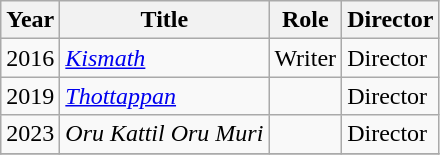<table class="wikitable sortable">
<tr ">
<th>Year</th>
<th>Title</th>
<th>Role</th>
<th>Director</th>
</tr>
<tr>
<td>2016</td>
<td><em><a href='#'>Kismath</a></em></td>
<td>Writer</td>
<td>Director</td>
</tr>
<tr>
<td>2019</td>
<td><em><a href='#'>Thottappan</a></em></td>
<td></td>
<td>Director</td>
</tr>
<tr>
<td>2023</td>
<td><em>Oru Kattil Oru Muri</em> </td>
<td></td>
<td>Director </td>
</tr>
<tr>
</tr>
</table>
